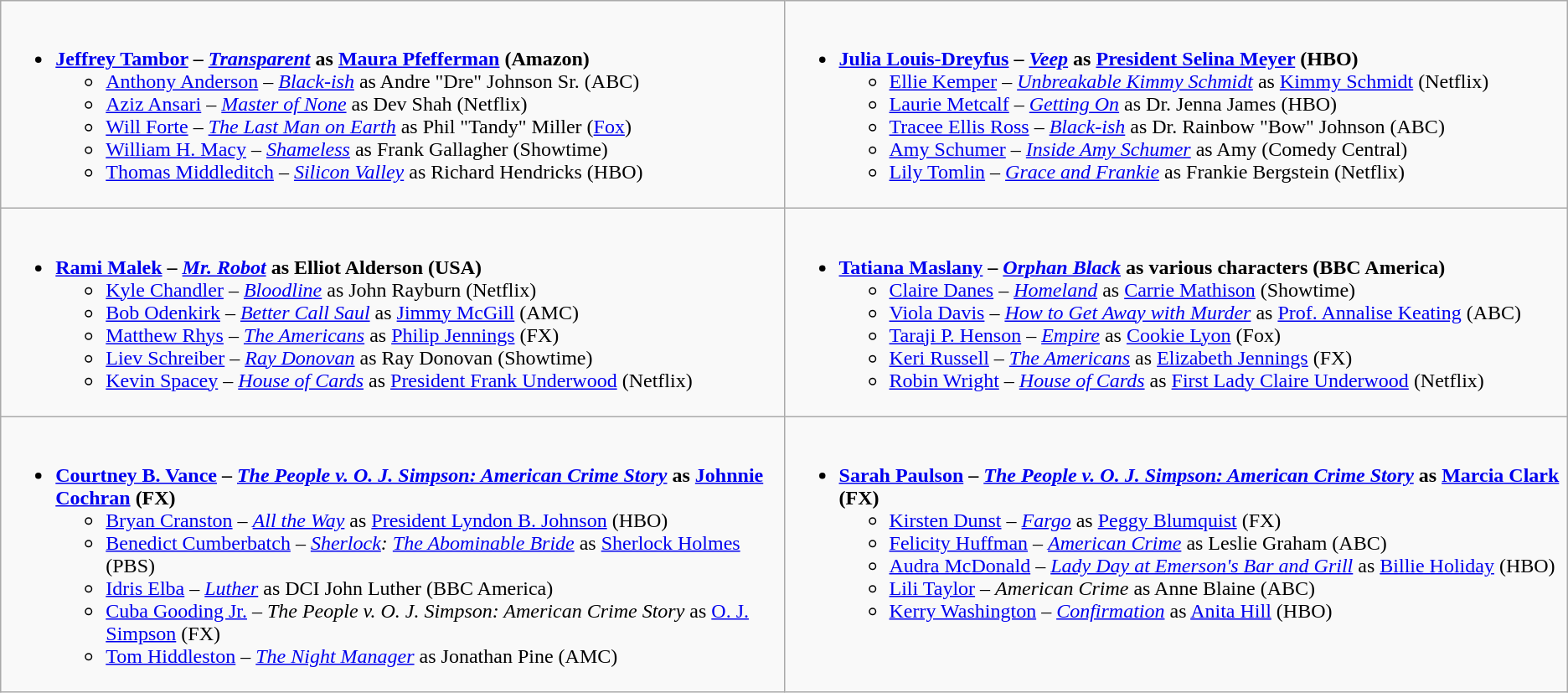<table class="wikitable">
<tr>
<td style="vertical-align:top;" width="50%"><br><ul><li><strong><a href='#'>Jeffrey Tambor</a> – <em><a href='#'>Transparent</a></em> as <a href='#'>Maura Pfefferman</a> (Amazon)</strong><ul><li><a href='#'>Anthony Anderson</a> – <em><a href='#'>Black-ish</a></em> as Andre "Dre" Johnson Sr. (ABC)</li><li><a href='#'>Aziz Ansari</a> – <em><a href='#'>Master of None</a></em> as Dev Shah (Netflix)</li><li><a href='#'>Will Forte</a> – <em><a href='#'>The Last Man on Earth</a></em> as Phil "Tandy" Miller (<a href='#'>Fox</a>)</li><li><a href='#'>William H. Macy</a> – <em><a href='#'>Shameless</a></em> as Frank Gallagher (Showtime)</li><li><a href='#'>Thomas Middleditch</a> – <em><a href='#'>Silicon Valley</a></em> as Richard Hendricks (HBO)</li></ul></li></ul></td>
<td style="vertical-align:top;" width="50%"><br><ul><li><strong><a href='#'>Julia Louis-Dreyfus</a> – <em><a href='#'>Veep</a></em> as <a href='#'>President Selina Meyer</a> (HBO)</strong><ul><li><a href='#'>Ellie Kemper</a> – <em><a href='#'>Unbreakable Kimmy Schmidt</a></em> as <a href='#'>Kimmy Schmidt</a> (Netflix)</li><li><a href='#'>Laurie Metcalf</a> – <em><a href='#'>Getting On</a></em> as Dr. Jenna James (HBO)</li><li><a href='#'>Tracee Ellis Ross</a> – <em><a href='#'>Black-ish</a></em> as Dr. Rainbow "Bow" Johnson (ABC)</li><li><a href='#'>Amy Schumer</a> – <em><a href='#'>Inside Amy Schumer</a></em> as Amy (Comedy Central)</li><li><a href='#'>Lily Tomlin</a> – <em><a href='#'>Grace and Frankie</a></em> as Frankie Bergstein (Netflix)</li></ul></li></ul></td>
</tr>
<tr>
<td style="vertical-align:top;" width="50%"><br><ul><li><strong><a href='#'>Rami Malek</a> – <em><a href='#'>Mr. Robot</a></em> as Elliot Alderson (USA)</strong><ul><li><a href='#'>Kyle Chandler</a> – <em><a href='#'>Bloodline</a></em> as John Rayburn (Netflix)</li><li><a href='#'>Bob Odenkirk</a> – <em><a href='#'>Better Call Saul</a></em> as <a href='#'>Jimmy McGill</a> (AMC)</li><li><a href='#'>Matthew Rhys</a> – <em><a href='#'>The Americans</a></em> as <a href='#'>Philip Jennings</a> (FX)</li><li><a href='#'>Liev Schreiber</a> – <em><a href='#'>Ray Donovan</a></em> as Ray Donovan (Showtime)</li><li><a href='#'>Kevin Spacey</a> – <em><a href='#'>House of Cards</a></em> as <a href='#'>President Frank Underwood</a> (Netflix)</li></ul></li></ul></td>
<td style="vertical-align:top;" width="50%"><br><ul><li><strong><a href='#'>Tatiana Maslany</a> – <em><a href='#'>Orphan Black</a></em> as various characters (BBC America)</strong><ul><li><a href='#'>Claire Danes</a> – <em><a href='#'>Homeland</a></em> as <a href='#'>Carrie Mathison</a> (Showtime)</li><li><a href='#'>Viola Davis</a> – <em><a href='#'>How to Get Away with Murder</a></em> as <a href='#'>Prof. Annalise Keating</a> (ABC)</li><li><a href='#'>Taraji P. Henson</a> – <em><a href='#'>Empire</a></em> as <a href='#'>Cookie Lyon</a> (Fox)</li><li><a href='#'>Keri Russell</a> – <em><a href='#'>The Americans</a></em> as <a href='#'>Elizabeth Jennings</a> (FX)</li><li><a href='#'>Robin Wright</a> – <em><a href='#'>House of Cards</a></em> as <a href='#'>First Lady Claire Underwood</a> (Netflix)</li></ul></li></ul></td>
</tr>
<tr>
<td style="vertical-align:top;" width="50%"><br><ul><li><strong><a href='#'>Courtney B. Vance</a> – <em><a href='#'>The People v. O. J. Simpson: American Crime Story</a></em> as <a href='#'>Johnnie Cochran</a> (FX)</strong><ul><li><a href='#'>Bryan Cranston</a> – <em><a href='#'>All the Way</a></em> as <a href='#'>President Lyndon B. Johnson</a> (HBO)</li><li><a href='#'>Benedict Cumberbatch</a> – <em><a href='#'>Sherlock</a>: <a href='#'>The Abominable Bride</a></em> as <a href='#'>Sherlock Holmes</a> (PBS)</li><li><a href='#'>Idris Elba</a> – <em><a href='#'>Luther</a></em> as DCI John Luther (BBC America)</li><li><a href='#'>Cuba Gooding Jr.</a> – <em>The People v. O. J. Simpson: American Crime Story</em> as <a href='#'>O. J. Simpson</a> (FX)</li><li><a href='#'>Tom Hiddleston</a> – <em><a href='#'>The Night Manager</a></em> as Jonathan Pine (AMC)</li></ul></li></ul></td>
<td style="vertical-align:top;" width="50%"><br><ul><li><strong><a href='#'>Sarah Paulson</a> – <em><a href='#'>The People v. O. J. Simpson: American Crime Story</a></em> as <a href='#'>Marcia Clark</a> (FX)</strong><ul><li><a href='#'>Kirsten Dunst</a> – <em><a href='#'>Fargo</a></em> as <a href='#'>Peggy Blumquist</a> (FX)</li><li><a href='#'>Felicity Huffman</a> – <em><a href='#'>American Crime</a></em> as Leslie Graham (ABC)</li><li><a href='#'>Audra McDonald</a> – <em><a href='#'>Lady Day at Emerson's Bar and Grill</a></em> as <a href='#'>Billie Holiday</a> (HBO)</li><li><a href='#'>Lili Taylor</a> – <em>American Crime</em> as Anne Blaine (ABC)</li><li><a href='#'>Kerry Washington</a> – <em><a href='#'>Confirmation</a></em> as <a href='#'>Anita Hill</a> (HBO)</li></ul></li></ul></td>
</tr>
</table>
